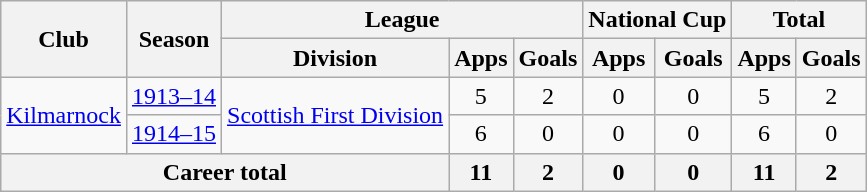<table class="wikitable" style="text-align: center;">
<tr>
<th rowspan="2">Club</th>
<th rowspan="2">Season</th>
<th colspan="3">League</th>
<th colspan="2">National Cup</th>
<th colspan="2">Total</th>
</tr>
<tr>
<th>Division</th>
<th>Apps</th>
<th>Goals</th>
<th>Apps</th>
<th>Goals</th>
<th>Apps</th>
<th>Goals</th>
</tr>
<tr>
<td rowspan="2"><a href='#'>Kilmarnock</a></td>
<td><a href='#'>1913–14</a></td>
<td rowspan="2"><a href='#'>Scottish First Division</a></td>
<td>5</td>
<td>2</td>
<td>0</td>
<td>0</td>
<td>5</td>
<td>2</td>
</tr>
<tr>
<td><a href='#'>1914–15</a></td>
<td>6</td>
<td>0</td>
<td>0</td>
<td>0</td>
<td>6</td>
<td>0</td>
</tr>
<tr>
<th colspan="3">Career total</th>
<th>11</th>
<th>2</th>
<th>0</th>
<th>0</th>
<th>11</th>
<th>2</th>
</tr>
</table>
